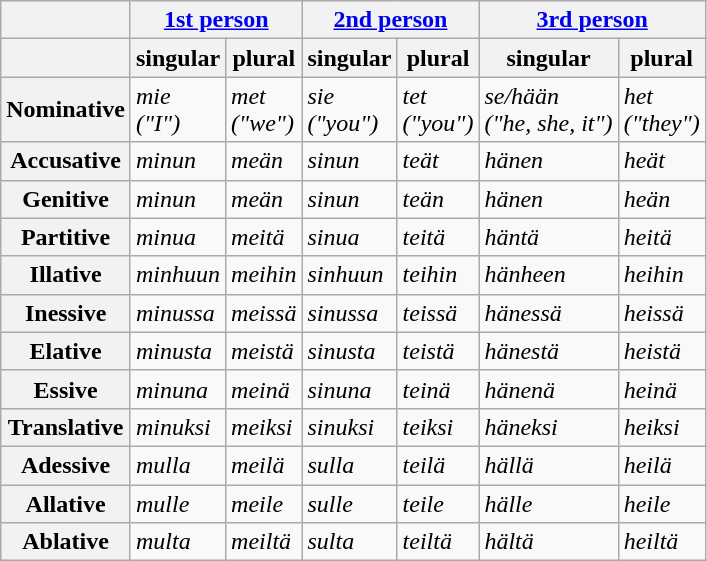<table class="wikitable">
<tr>
<th></th>
<th colspan="2"><a href='#'>1st person</a></th>
<th colspan="2"><a href='#'>2nd person</a></th>
<th colspan="2"><a href='#'>3rd person</a></th>
</tr>
<tr>
<th></th>
<th>singular</th>
<th>plural</th>
<th>singular</th>
<th>plural</th>
<th>singular</th>
<th>plural</th>
</tr>
<tr>
<th>Nominative</th>
<td><em>mie</em><br><em>("I")</em></td>
<td><em>met</em><br><em>("we")</em></td>
<td><em>sie</em><br><em>("you")</em></td>
<td><em>tet</em><br><em>("you")</em></td>
<td><em>se/hään</em><br><em>("he, she, it")</em></td>
<td><em>het</em><br><em>("they")</em></td>
</tr>
<tr>
<th>Accusative</th>
<td><em>minun</em></td>
<td><em>meän</em></td>
<td><em>sinun</em></td>
<td><em>teät</em></td>
<td><em>hänen</em></td>
<td><em>heät</em></td>
</tr>
<tr>
<th>Genitive</th>
<td><em>minun</em></td>
<td><em>meän</em></td>
<td><em>sinun</em></td>
<td><em>teän</em></td>
<td><em>hänen</em></td>
<td><em>heän</em></td>
</tr>
<tr>
<th>Partitive</th>
<td><em>minua</em></td>
<td><em>meitä</em></td>
<td><em>sinua</em></td>
<td><em>teitä</em></td>
<td><em>häntä</em></td>
<td><em>heitä</em></td>
</tr>
<tr>
<th>Illative</th>
<td><em>minhuun</em></td>
<td><em>meihin</em></td>
<td><em>sinhuun</em></td>
<td><em>teihin</em></td>
<td><em>hänheen</em></td>
<td><em>heihin</em></td>
</tr>
<tr>
<th>Inessive</th>
<td><em>minussa</em></td>
<td><em>meissä</em></td>
<td><em>sinussa</em></td>
<td><em>teissä</em></td>
<td><em>hänessä</em></td>
<td><em>heissä</em></td>
</tr>
<tr>
<th>Elative</th>
<td><em>minusta</em></td>
<td><em>meistä</em></td>
<td><em>sinusta</em></td>
<td><em>teistä</em></td>
<td><em>hänestä</em></td>
<td><em>heistä</em></td>
</tr>
<tr>
<th>Essive</th>
<td><em>minuna</em></td>
<td><em>meinä</em></td>
<td><em>sinuna</em></td>
<td><em>teinä</em></td>
<td><em>hänenä</em></td>
<td><em>heinä</em></td>
</tr>
<tr>
<th>Translative</th>
<td><em>minuksi</em></td>
<td><em>meiksi</em></td>
<td><em>sinuksi</em></td>
<td><em>teiksi</em></td>
<td><em>häneksi</em></td>
<td><em>heiksi</em></td>
</tr>
<tr>
<th>Adessive</th>
<td><em>mulla</em></td>
<td><em>meilä</em></td>
<td><em>sulla</em></td>
<td><em>teilä</em></td>
<td><em>hällä</em></td>
<td><em>heilä</em></td>
</tr>
<tr>
<th>Allative</th>
<td><em>mulle</em></td>
<td><em>meile</em></td>
<td><em>sulle</em></td>
<td><em>teile</em></td>
<td><em>hälle</em></td>
<td><em>heile</em></td>
</tr>
<tr>
<th>Ablative</th>
<td><em>multa</em></td>
<td><em>meiltä</em></td>
<td><em>sulta</em></td>
<td><em>teiltä</em></td>
<td><em>hältä</em></td>
<td><em>heiltä</em></td>
</tr>
</table>
